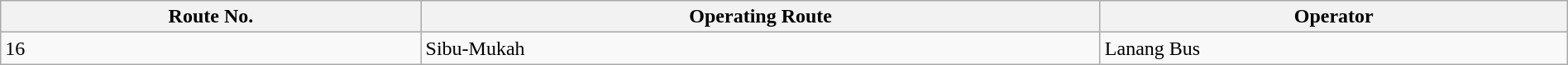<table class="wikitable"  style="width:100%; margin:auto;">
<tr>
<th>Route No.</th>
<th>Operating Route</th>
<th>Operator</th>
</tr>
<tr>
<td>16</td>
<td>Sibu-Mukah</td>
<td>Lanang Bus</td>
</tr>
</table>
